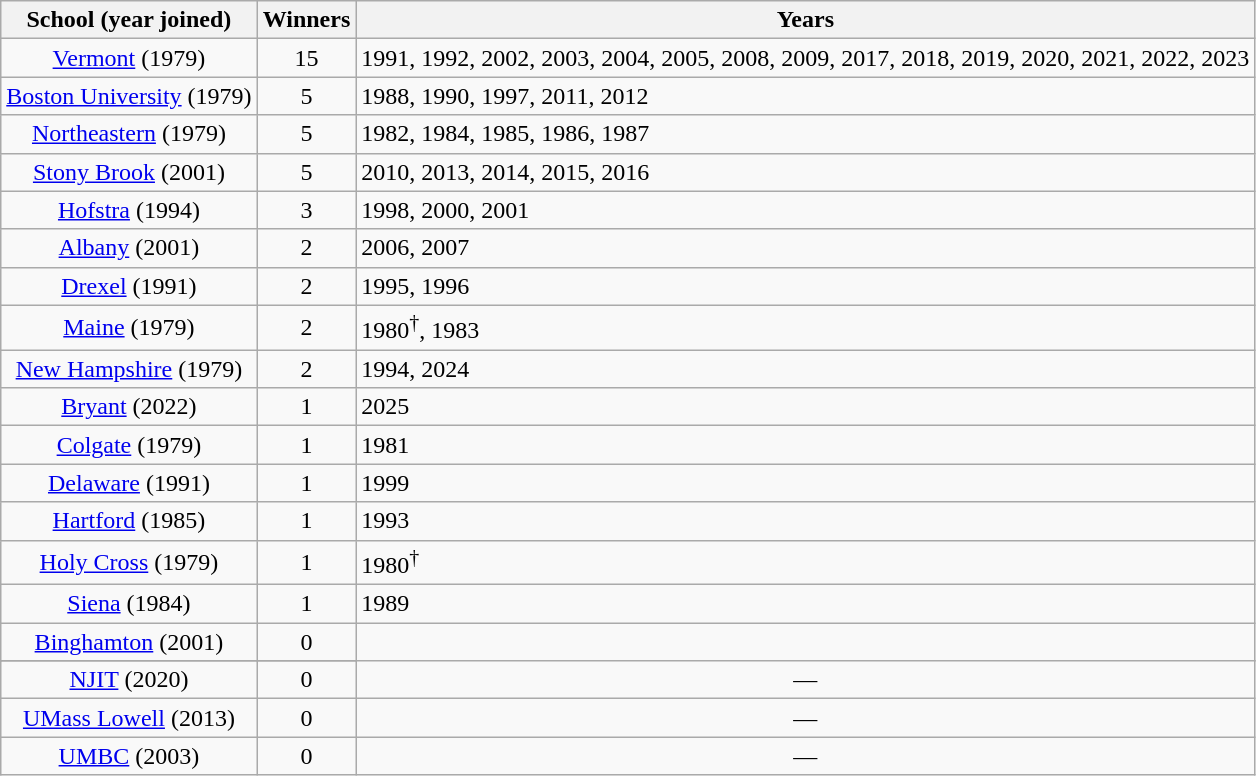<table class="wikitable">
<tr>
<th>School (year joined)</th>
<th>Winners</th>
<th>Years</th>
</tr>
<tr align="center">
<td><a href='#'>Vermont</a> (1979)</td>
<td>15</td>
<td align="left">1991, 1992, 2002, 2003, 2004, 2005, 2008, 2009, 2017, 2018, 2019, 2020, 2021, 2022, 2023</td>
</tr>
<tr align="center">
<td><a href='#'>Boston University</a> (1979)</td>
<td>5</td>
<td align="left">1988, 1990, 1997, 2011, 2012</td>
</tr>
<tr align="center">
<td><a href='#'>Northeastern</a> (1979)</td>
<td>5</td>
<td align="left">1982, 1984, 1985, 1986, 1987</td>
</tr>
<tr align="center">
<td><a href='#'>Stony Brook</a> (2001)</td>
<td>5</td>
<td align=left>2010, 2013, 2014, 2015, 2016</td>
</tr>
<tr align="center">
<td><a href='#'>Hofstra</a> (1994)</td>
<td>3</td>
<td align="left">1998, 2000, 2001</td>
</tr>
<tr align="center">
<td><a href='#'>Albany</a> (2001)</td>
<td>2</td>
<td align="left">2006, 2007</td>
</tr>
<tr align="center">
<td><a href='#'>Drexel</a> (1991)</td>
<td>2</td>
<td align="left">1995, 1996</td>
</tr>
<tr align="center">
<td><a href='#'>Maine</a> (1979)</td>
<td>2</td>
<td align="left">1980<sup>†</sup>, 1983</td>
</tr>
<tr align=center>
<td><a href='#'>New Hampshire</a> (1979)</td>
<td>2</td>
<td align=left>1994, 2024</td>
</tr>
<tr align=center>
<td><a href='#'>Bryant</a> (2022)</td>
<td>1</td>
<td align=left>2025</td>
</tr>
<tr align=center>
<td><a href='#'>Colgate</a> (1979)</td>
<td>1</td>
<td align="left">1981</td>
</tr>
<tr align="center">
<td><a href='#'>Delaware</a> (1991)</td>
<td>1</td>
<td align="left">1999</td>
</tr>
<tr align=center>
<td><a href='#'>Hartford</a> (1985)</td>
<td>1</td>
<td align=left>1993</td>
</tr>
<tr align=center>
<td><a href='#'>Holy Cross</a> (1979)</td>
<td>1</td>
<td align=left>1980<sup>†</sup></td>
</tr>
<tr align=center>
<td><a href='#'>Siena</a> (1984)</td>
<td>1</td>
<td align=left>1989</td>
</tr>
<tr align=center>
<td><a href='#'>Binghamton</a> (2001)</td>
<td>0</td>
</tr>
<tr align=center>
</tr>
<tr align=center>
<td><a href='#'>NJIT</a> (2020)</td>
<td>0</td>
<td>—</td>
</tr>
<tr align=center>
<td><a href='#'>UMass Lowell</a> (2013)</td>
<td>0</td>
<td>—</td>
</tr>
<tr align=center>
<td><a href='#'>UMBC</a> (2003)</td>
<td>0</td>
<td>—</td>
</tr>
</table>
